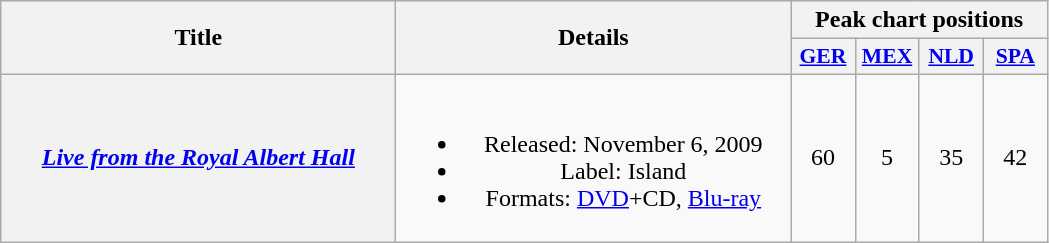<table class="wikitable plainrowheaders" style="text-align:center;">
<tr>
<th scope="col" rowspan="2" style="width:16em;">Title</th>
<th scope="col" rowspan="2" style="width:16em;">Details</th>
<th scope="col" colspan="4">Peak chart positions</th>
</tr>
<tr>
<th scope="col" style="width:2.5em;font-size:90%;"><a href='#'>GER</a><br></th>
<th scope="col" style="width:2.5em;font-size:90%;"><a href='#'>MEX</a><br></th>
<th scope="col" style="width:2.5em;font-size:90%;"><a href='#'>NLD</a><br></th>
<th scope="col" style="width:2.5em;font-size:90%;"><a href='#'>SPA</a><br></th>
</tr>
<tr>
<th scope="row"><em><a href='#'>Live from the Royal Albert Hall</a></em></th>
<td><br><ul><li>Released: November 6, 2009</li><li>Label: Island</li><li>Formats: <a href='#'>DVD</a>+CD, <a href='#'>Blu-ray</a></li></ul></td>
<td>60</td>
<td>5</td>
<td>35</td>
<td>42</td>
</tr>
</table>
